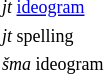<table style="float:right;clear:right;font-size:9pt;margin:2em 0 1em 1em;">
<tr>
<td><em>jt</em> <a href='#'>ideogram</a></td>
<td></td>
</tr>
<tr>
<td><em>jt</em> spelling</td>
<td></td>
</tr>
<tr>
<td><em>šma</em> ideogram</td>
<td></td>
</tr>
</table>
